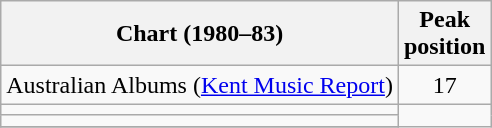<table class="wikitable">
<tr>
<th>Chart (1980–83)</th>
<th>Peak<br>position</th>
</tr>
<tr>
<td>Australian Albums (<a href='#'>Kent Music Report</a>)</td>
<td align="center">17</td>
</tr>
<tr>
<td></td>
</tr>
<tr>
<td></td>
</tr>
<tr>
</tr>
</table>
